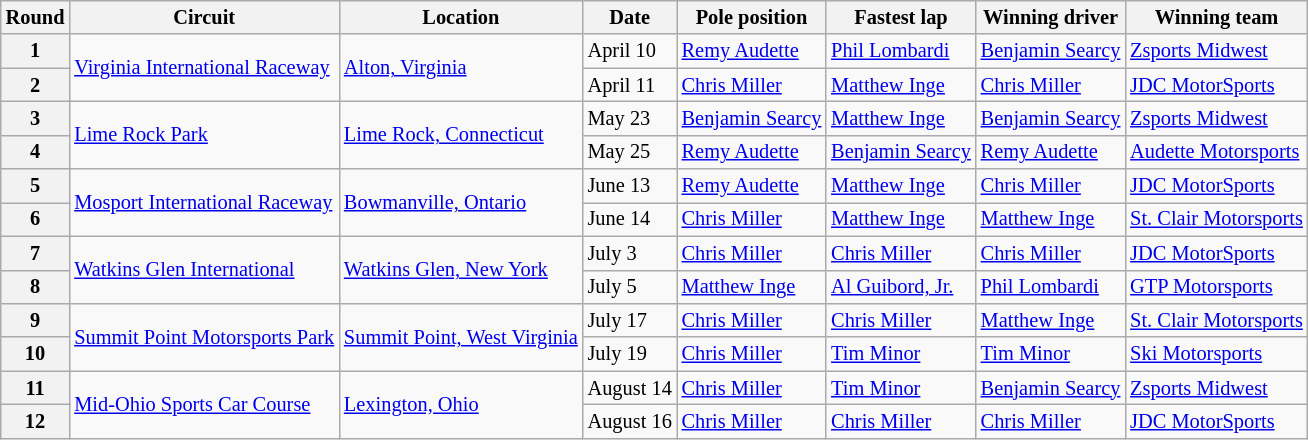<table class="wikitable" border="1" style="font-size: 85%;">
<tr>
<th>Round</th>
<th>Circuit</th>
<th>Location</th>
<th>Date</th>
<th>Pole position</th>
<th>Fastest lap</th>
<th>Winning driver</th>
<th>Winning team</th>
</tr>
<tr>
<th>1</th>
<td rowspan=2><a href='#'>Virginia International Raceway</a></td>
<td rowspan=2> <a href='#'>Alton, Virginia</a></td>
<td>April 10</td>
<td> <a href='#'>Remy Audette</a></td>
<td> <a href='#'>Phil Lombardi</a></td>
<td> <a href='#'>Benjamin Searcy</a></td>
<td> <a href='#'>Zsports Midwest</a></td>
</tr>
<tr>
<th>2</th>
<td>April 11</td>
<td> <a href='#'>Chris Miller</a></td>
<td> <a href='#'>Matthew Inge</a></td>
<td> <a href='#'>Chris Miller</a></td>
<td> <a href='#'>JDC MotorSports</a></td>
</tr>
<tr>
<th>3</th>
<td rowspan=2><a href='#'>Lime Rock Park</a></td>
<td rowspan=2> <a href='#'>Lime Rock, Connecticut</a></td>
<td>May 23</td>
<td> <a href='#'>Benjamin Searcy</a></td>
<td> <a href='#'>Matthew Inge</a></td>
<td> <a href='#'>Benjamin Searcy</a></td>
<td> <a href='#'>Zsports Midwest</a></td>
</tr>
<tr>
<th>4</th>
<td>May 25</td>
<td> <a href='#'>Remy Audette</a></td>
<td> <a href='#'>Benjamin Searcy</a></td>
<td> <a href='#'>Remy Audette</a></td>
<td> <a href='#'>Audette Motorsports</a></td>
</tr>
<tr>
<th>5</th>
<td rowspan=2><a href='#'>Mosport International Raceway</a></td>
<td rowspan=2> <a href='#'>Bowmanville, Ontario</a></td>
<td>June 13</td>
<td> <a href='#'>Remy Audette</a></td>
<td> <a href='#'>Matthew Inge</a></td>
<td> <a href='#'>Chris Miller</a></td>
<td> <a href='#'>JDC MotorSports</a></td>
</tr>
<tr>
<th>6</th>
<td>June 14</td>
<td> <a href='#'>Chris Miller</a></td>
<td> <a href='#'>Matthew Inge</a></td>
<td> <a href='#'>Matthew Inge</a></td>
<td> <a href='#'>St. Clair Motorsports</a></td>
</tr>
<tr>
<th>7</th>
<td rowspan=2><a href='#'>Watkins Glen International</a></td>
<td rowspan=2> <a href='#'>Watkins Glen, New York</a></td>
<td>July 3</td>
<td> <a href='#'>Chris Miller</a></td>
<td> <a href='#'>Chris Miller</a></td>
<td> <a href='#'>Chris Miller</a></td>
<td> <a href='#'>JDC MotorSports</a></td>
</tr>
<tr>
<th>8</th>
<td>July 5</td>
<td> <a href='#'>Matthew Inge</a></td>
<td> <a href='#'>Al Guibord, Jr.</a></td>
<td> <a href='#'>Phil Lombardi</a></td>
<td> <a href='#'>GTP Motorsports</a></td>
</tr>
<tr>
<th>9</th>
<td rowspan=2><a href='#'>Summit Point Motorsports Park</a></td>
<td rowspan=2> <a href='#'>Summit Point, West Virginia</a></td>
<td>July 17</td>
<td> <a href='#'>Chris Miller</a></td>
<td> <a href='#'>Chris Miller</a></td>
<td> <a href='#'>Matthew Inge</a></td>
<td> <a href='#'>St. Clair Motorsports</a></td>
</tr>
<tr>
<th>10</th>
<td>July 19</td>
<td> <a href='#'>Chris Miller</a></td>
<td> <a href='#'>Tim Minor</a></td>
<td> <a href='#'>Tim Minor</a></td>
<td> <a href='#'>Ski Motorsports</a></td>
</tr>
<tr>
<th>11</th>
<td rowspan=2><a href='#'>Mid-Ohio Sports Car Course</a></td>
<td rowspan=2> <a href='#'>Lexington, Ohio</a></td>
<td>August 14</td>
<td> <a href='#'>Chris Miller</a></td>
<td> <a href='#'>Tim Minor</a></td>
<td> <a href='#'>Benjamin Searcy</a></td>
<td> <a href='#'>Zsports Midwest</a></td>
</tr>
<tr>
<th>12</th>
<td>August 16</td>
<td> <a href='#'>Chris Miller</a></td>
<td> <a href='#'>Chris Miller</a></td>
<td> <a href='#'>Chris Miller</a></td>
<td> <a href='#'>JDC MotorSports</a></td>
</tr>
</table>
